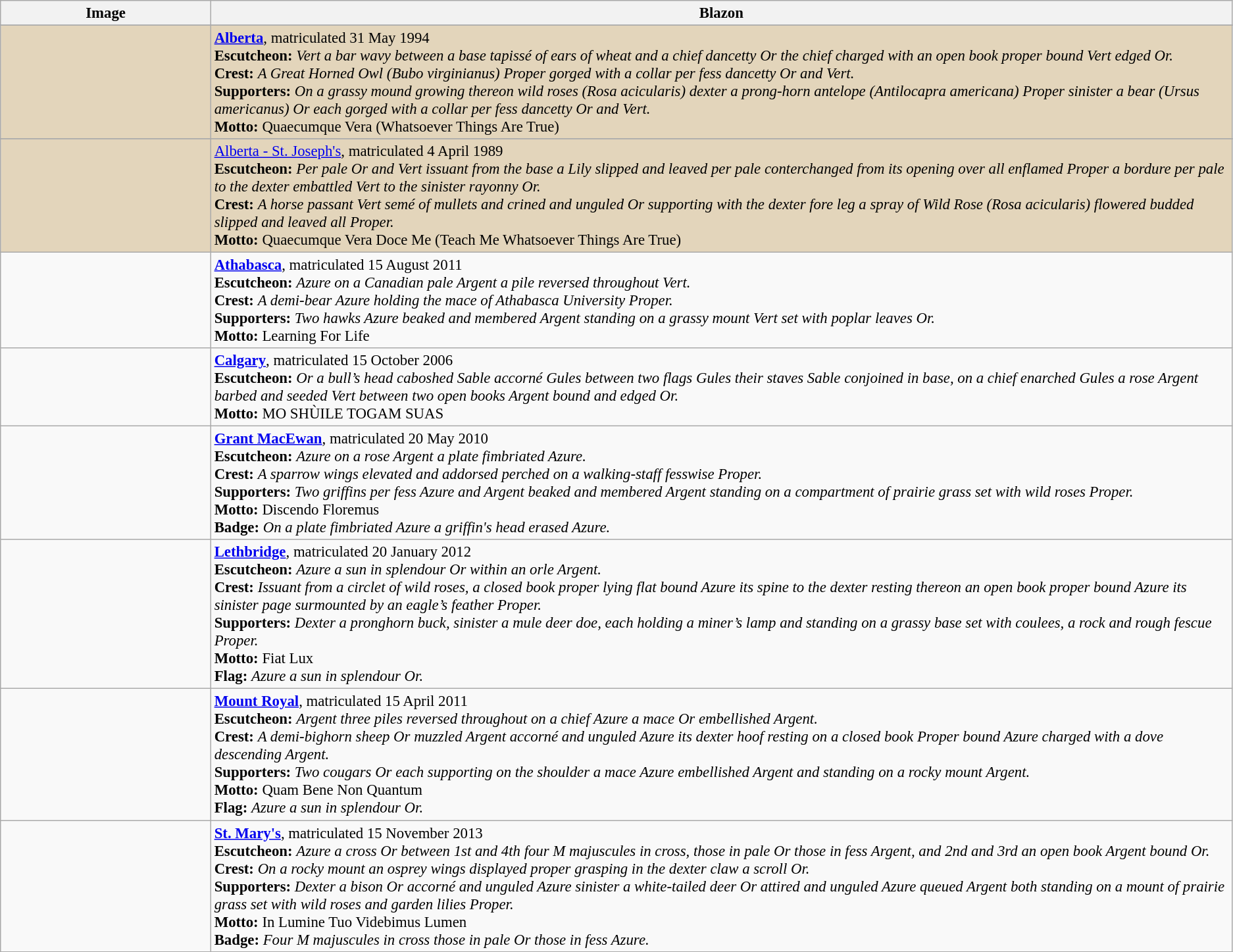<table class=wikitable style=font-size:95%>
<tr style="vertical-align:top; text-align:center;">
<th style="width:206px;">Image</th>
<th>Blazon</th>
</tr>
<tr valign=top>
</tr>
<tr scope=row style="background:#e3d5bb">
<td align=center></td>
<td><strong><a href='#'>Alberta</a></strong>, matriculated 31 May 1994<br><strong>Escutcheon:</strong> <em>Vert a bar wavy between a base tapissé of ears of wheat and a chief dancetty Or the chief charged with an open book proper bound Vert edged Or.</em><br>
<strong>Crest:</strong> <em>A Great Horned Owl (Bubo virginianus) Proper gorged with a collar per fess dancetty Or and Vert.</em><br>
<strong>Supporters:</strong> <em>On a grassy mound growing thereon wild roses (Rosa acicularis) dexter a prong-horn antelope (Antilocapra americana) Proper sinister a bear (Ursus americanus) Or each gorged with a collar per fess dancetty Or and Vert.</em><br>
<strong>Motto:</strong> Quaecumque Vera (Whatsoever Things Are True)</td>
</tr>
<tr valign=top>
</tr>
<tr scope=row style="background:#e3d5bb">
<td align=center></td>
<td><a href='#'>Alberta - St. Joseph's</a>, matriculated 4 April 1989<br><strong>Escutcheon:</strong> <em>Per pale Or and Vert issuant from the base a Lily slipped and leaved per pale conterchanged from its opening over all enflamed Proper a bordure per pale to the dexter embattled Vert to the sinister rayonny Or.</em><br>
<strong>Crest:</strong> <em>A horse passant Vert semé of mullets and crined and unguled Or supporting with the dexter fore leg a spray of Wild Rose (Rosa acicularis) flowered budded slipped and leaved all Proper.</em><br>
<strong>Motto:</strong> Quaecumque Vera Doce Me (Teach Me Whatsoever Things Are True)</td>
</tr>
<tr valign=top>
<td align=center></td>
<td><strong><a href='#'>Athabasca</a></strong>, matriculated 15 August 2011<br><strong>Escutcheon:</strong> <em>Azure on a Canadian pale Argent a pile reversed throughout Vert.</em><br>
<strong>Crest:</strong> <em>A demi-bear Azure holding the mace of Athabasca University Proper.</em><br>
<strong>Supporters:</strong> <em>Two hawks Azure beaked and membered Argent standing on a grassy mount Vert set with poplar leaves Or.</em><br>
<strong>Motto:</strong> Learning For Life</td>
</tr>
<tr valign=top>
<td align=center></td>
<td><strong><a href='#'>Calgary</a></strong>, matriculated 15 October 2006<br><strong>Escutcheon:</strong> <em>Or a bull’s head caboshed Sable accorné Gules between two flags Gules their staves Sable conjoined in base, on a chief enarched Gules a rose Argent barbed and seeded Vert between two open books Argent bound and edged Or.</em><br>
<strong>Motto:</strong> MO SHÙILE TOGAM SUAS</td>
</tr>
<tr valign=top>
<td align=center></td>
<td><strong><a href='#'>Grant MacEwan</a></strong>, matriculated 20 May 2010<br><strong>Escutcheon:</strong> <em>Azure on a rose Argent a plate fimbriated Azure.</em><br>
<strong>Crest:</strong> <em>A sparrow wings elevated and addorsed perched on a walking-staff fesswise Proper.</em><br>
<strong>Supporters:</strong> <em>Two griffins per fess Azure and Argent beaked and membered Argent standing on a compartment of prairie grass set with wild roses Proper.</em><br>
<strong>Motto:</strong> Discendo Floremus<br>
<strong>Badge:</strong> <em>On a plate fimbriated Azure a griffin's head erased Azure.</em></td>
</tr>
<tr valign=top>
<td align=center></td>
<td><strong><a href='#'>Lethbridge</a></strong>, matriculated 20 January 2012<br><strong>Escutcheon:</strong> <em>Azure a sun in splendour Or within an orle Argent.</em><br>
<strong>Crest:</strong> <em>Issuant from a circlet of wild roses, a closed book proper lying flat bound Azure its spine to the dexter resting thereon an open book proper bound Azure its sinister page surmounted by an eagle’s feather Proper.</em><br>
<strong>Supporters:</strong> <em>Dexter a pronghorn buck, sinister a mule deer doe, each holding a miner’s lamp and standing on a grassy base set with coulees, a rock and rough fescue Proper.</em><br>
<strong>Motto:</strong> Fiat Lux<br>
<strong>Flag:</strong> <em>Azure a sun in splendour Or.</em></td>
</tr>
<tr valign=top>
<td align=center></td>
<td><strong><a href='#'>Mount Royal</a></strong>, matriculated 15 April 2011<br><strong>Escutcheon:</strong> <em>Argent three piles reversed throughout on a chief Azure a mace Or embellished Argent.</em><br>
<strong>Crest:</strong> <em>A demi-bighorn sheep Or muzzled Argent accorné and unguled Azure its dexter hoof resting on a closed book Proper bound Azure charged with a dove descending Argent.</em><br>
<strong>Supporters:</strong> <em>Two cougars Or each supporting on the shoulder a mace Azure embellished Argent and standing on a rocky mount Argent.</em><br>
<strong>Motto:</strong> Quam Bene Non Quantum<br>
<strong>Flag:</strong> <em>Azure a sun in splendour Or.</em></td>
</tr>
<tr valign=top>
<td align=center></td>
<td><strong><a href='#'>St. Mary's</a></strong>, matriculated 15 November 2013<br><strong>Escutcheon:</strong> <em>Azure a cross Or between 1st and 4th four M majuscules in cross, those in pale Or those in fess Argent, and 2nd and 3rd an open book Argent bound Or.</em><br>
<strong>Crest:</strong> <em>On a rocky mount an osprey wings displayed proper grasping in the dexter claw a scroll Or.</em><br>
<strong>Supporters:</strong> <em>Dexter a bison Or accorné and unguled Azure sinister a white-tailed deer Or attired and unguled Azure queued Argent both standing on a mount of prairie grass set with wild roses and garden lilies Proper.</em><br>
<strong>Motto:</strong> In Lumine Tuo Videbimus Lumen<br>
<strong>Badge:</strong> <em>Four M majuscules in cross those in pale Or those in fess Azure.</em></td>
</tr>
</table>
